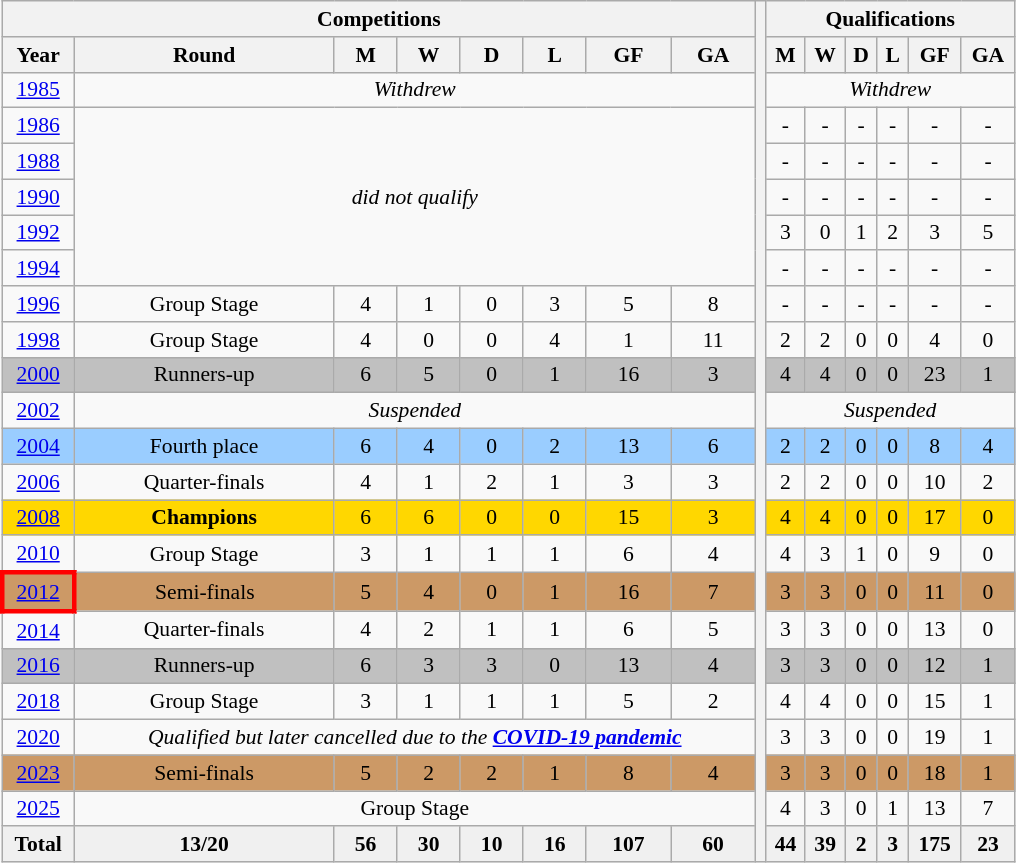<table class="wikitable" style="text-align: center;font-size:90%;">
<tr>
<th colspan=8>Competitions</th>
<th style="width:1%;" rowspan="43"></th>
<th colspan=6>Qualifications</th>
</tr>
<tr>
<th>Year</th>
<th>Round</th>
<th>M</th>
<th>W</th>
<th>D</th>
<th>L</th>
<th>GF</th>
<th>GA</th>
<th>M</th>
<th>W</th>
<th>D</th>
<th>L</th>
<th>GF</th>
<th>GA</th>
</tr>
<tr>
<td> <a href='#'>1985</a></td>
<td colspan=7><em>Withdrew</em></td>
<td colspan=6><em>Withdrew</em></td>
</tr>
<tr>
<td> <a href='#'>1986</a></td>
<td rowspan="5" colspan=7><em>did not qualify</em></td>
<td>-</td>
<td>-</td>
<td>-</td>
<td>-</td>
<td>-</td>
<td>-</td>
</tr>
<tr>
<td> <a href='#'>1988</a></td>
<td>-</td>
<td>-</td>
<td>-</td>
<td>-</td>
<td>-</td>
<td>-</td>
</tr>
<tr>
<td> <a href='#'>1990</a></td>
<td>-</td>
<td>-</td>
<td>-</td>
<td>-</td>
<td>-</td>
<td>-</td>
</tr>
<tr>
<td> <a href='#'>1992</a></td>
<td>3</td>
<td>0</td>
<td>1</td>
<td>2</td>
<td>3</td>
<td>5</td>
</tr>
<tr>
<td> <a href='#'>1994</a></td>
<td>-</td>
<td>-</td>
<td>-</td>
<td>-</td>
<td>-</td>
<td>-</td>
</tr>
<tr>
<td> <a href='#'>1996</a></td>
<td>Group Stage</td>
<td>4</td>
<td>1</td>
<td>0</td>
<td>3</td>
<td>5</td>
<td>8</td>
<td>-</td>
<td>-</td>
<td>-</td>
<td>-</td>
<td>-</td>
<td>-</td>
</tr>
<tr>
<td> <a href='#'>1998</a></td>
<td>Group Stage</td>
<td>4</td>
<td>0</td>
<td>0</td>
<td>4</td>
<td>1</td>
<td>11</td>
<td>2</td>
<td>2</td>
<td>0</td>
<td>0</td>
<td>4</td>
<td>0</td>
</tr>
<tr bgcolor=silver>
<td> <a href='#'>2000</a></td>
<td>Runners-up</td>
<td>6</td>
<td>5</td>
<td>0</td>
<td>1</td>
<td>16</td>
<td>3</td>
<td>4</td>
<td>4</td>
<td>0</td>
<td>0</td>
<td>23</td>
<td>1</td>
</tr>
<tr>
<td> <a href='#'>2002</a></td>
<td colspan=7><em>Suspended</em></td>
<td colspan=6><em>Suspended</em></td>
</tr>
<tr bgcolor=#9acdff>
<td> <a href='#'>2004</a></td>
<td>Fourth place</td>
<td>6</td>
<td>4</td>
<td>0</td>
<td>2</td>
<td>13</td>
<td>6</td>
<td>2</td>
<td>2</td>
<td>0</td>
<td>0</td>
<td>8</td>
<td>4</td>
</tr>
<tr>
<td> <a href='#'>2006</a></td>
<td>Quarter-finals</td>
<td>4</td>
<td>1</td>
<td>2</td>
<td>1</td>
<td>3</td>
<td>3</td>
<td>2</td>
<td>2</td>
<td>0</td>
<td>0</td>
<td>10</td>
<td>2</td>
</tr>
<tr bgcolor=gold>
<td> <a href='#'>2008</a></td>
<td><strong>Champions</strong></td>
<td>6</td>
<td>6</td>
<td>0</td>
<td>0</td>
<td>15</td>
<td>3</td>
<td>4</td>
<td>4</td>
<td>0</td>
<td>0</td>
<td>17</td>
<td>0</td>
</tr>
<tr>
<td> <a href='#'>2010</a></td>
<td>Group Stage</td>
<td>3</td>
<td>1</td>
<td>1</td>
<td>1</td>
<td>6</td>
<td>4</td>
<td>4</td>
<td>3</td>
<td>1</td>
<td>0</td>
<td>9</td>
<td>0</td>
</tr>
<tr bgcolor=#CC9966>
<td style="border: 3px solid red"> <a href='#'>2012</a></td>
<td>Semi-finals</td>
<td>5</td>
<td>4</td>
<td>0</td>
<td>1</td>
<td>16</td>
<td>7</td>
<td>3</td>
<td>3</td>
<td>0</td>
<td>0</td>
<td>11</td>
<td>0</td>
</tr>
<tr>
<td> <a href='#'>2014</a></td>
<td>Quarter-finals</td>
<td>4</td>
<td>2</td>
<td>1</td>
<td>1</td>
<td>6</td>
<td>5</td>
<td>3</td>
<td>3</td>
<td>0</td>
<td>0</td>
<td>13</td>
<td>0</td>
</tr>
<tr bgcolor=silver>
<td> <a href='#'>2016</a></td>
<td>Runners-up</td>
<td>6</td>
<td>3</td>
<td>3</td>
<td>0</td>
<td>13</td>
<td>4</td>
<td>3</td>
<td>3</td>
<td>0</td>
<td>0</td>
<td>12</td>
<td>1</td>
</tr>
<tr>
<td> <a href='#'>2018</a></td>
<td>Group Stage</td>
<td>3</td>
<td>1</td>
<td>1</td>
<td>1</td>
<td>5</td>
<td>2</td>
<td>4</td>
<td>4</td>
<td>0</td>
<td>0</td>
<td>15</td>
<td>1</td>
</tr>
<tr>
<td> <a href='#'>2020</a></td>
<td colspan=7><em>Qualified but later cancelled due to the <strong><a href='#'>COVID-19 pandemic</a><strong><em></td>
<td>3</td>
<td>3</td>
<td>0</td>
<td>0</td>
<td>19</td>
<td>1</td>
</tr>
<tr bgcolor=#CC9966>
<td> <a href='#'>2023</a></td>
<td>Semi-finals</td>
<td>5</td>
<td>2</td>
<td>2</td>
<td>1</td>
<td>8</td>
<td>4</td>
<td>3</td>
<td>3</td>
<td>0</td>
<td>0</td>
<td>18</td>
<td>1</td>
</tr>
<tr>
<td> <a href='#'>2025</a></td>
<td colspan="7"></em>Group Stage<em></td>
<td>4</td>
<td>3</td>
<td>0</td>
<td>1</td>
<td>13</td>
<td>7</td>
</tr>
<tr style="background:#f0f0f0;font-weight:bold;">
<td>Total</td>
<td>13/20</td>
<td>56</td>
<td>30</td>
<td>10</td>
<td>16</td>
<td>107</td>
<td>60</td>
<td>44</td>
<td>39</td>
<td>2</td>
<td>3</td>
<td>175</td>
<td>23</td>
</tr>
</table>
